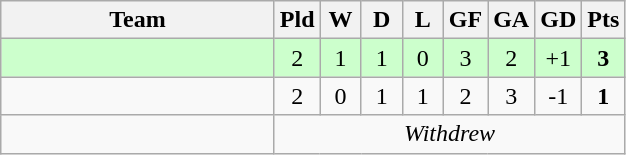<table class="wikitable" style="text-align:center;">
<tr>
<th width=175>Team</th>
<th style="width:20px;" abbr="Played">Pld</th>
<th style="width:20px;" abbr="Won">W</th>
<th style="width:20px;" abbr="Drawn">D</th>
<th style="width:20px;" abbr="Lost">L</th>
<th style="width:20px;" abbr="Goals for">GF</th>
<th style="width:20px;" abbr="Goals against">GA</th>
<th style="width:20px;" abbr="Goal difference">GD</th>
<th style="width:20px;" abbr="Points">Pts</th>
</tr>
<tr bgcolor="#ccffcc">
<td align=left></td>
<td>2</td>
<td>1</td>
<td>1</td>
<td>0</td>
<td>3</td>
<td>2</td>
<td>+1</td>
<td><strong>3</strong></td>
</tr>
<tr>
<td align=left></td>
<td>2</td>
<td>0</td>
<td>1</td>
<td>1</td>
<td>2</td>
<td>3</td>
<td>-1</td>
<td><strong>1</strong></td>
</tr>
<tr>
<td align=left></td>
<td colspan=8><em>Withdrew</em></td>
</tr>
</table>
